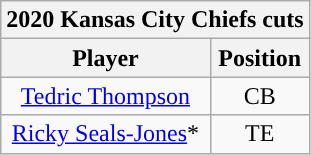<table class="wikitable" style="text-align:center">
<tr>
<th colspan=2>2020 Kansas City Chiefs cuts</th>
</tr>
<tr>
<th>Player</th>
<th>Position</th>
</tr>
<tr>
<td><a href='#'>Tedric Thompson</a></td>
<td>CB</td>
</tr>
<tr>
<td><a href='#'>Ricky Seals-Jones</a>*</td>
<td>TE</td>
</tr>
</table>
